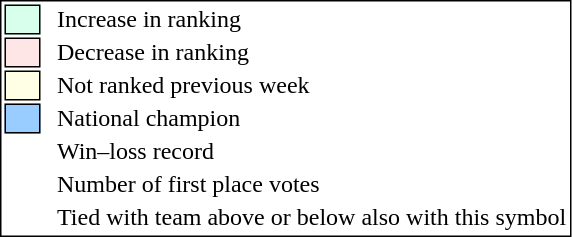<table style="border:1px solid black;">
<tr>
<td style="background:#D8FFEB; width:20px; border:1px solid black;"></td>
<td> </td>
<td>Increase in ranking</td>
</tr>
<tr>
<td style="background:#FFE6E6; width:20px; border:1px solid black;"></td>
<td> </td>
<td>Decrease in ranking</td>
</tr>
<tr>
<td style="background:#FFFFE6; width:20px; border:1px solid black;"></td>
<td> </td>
<td>Not ranked previous week</td>
</tr>
<tr>
<td style="background:#9cf; width:20px; border:1px solid black;"></td>
<td> </td>
<td>National champion</td>
</tr>
<tr>
<td></td>
<td> </td>
<td>Win–loss record</td>
</tr>
<tr>
<td></td>
<td> </td>
<td>Number of first place votes</td>
</tr>
<tr>
<td></td>
<td></td>
<td>Tied with team above or below also with this symbol</td>
</tr>
</table>
